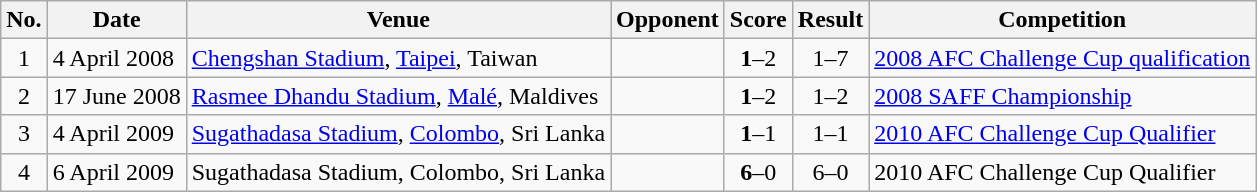<table class="wikitable plainrowheaders sortable">
<tr>
<th scope="col">No.</th>
<th scope="col">Date</th>
<th scope="col">Venue</th>
<th scope="col">Opponent</th>
<th scope="col">Score</th>
<th scope="col">Result</th>
<th scope="col">Competition</th>
</tr>
<tr>
<td align="center">1</td>
<td>4 April 2008</td>
<td><a href='#'>Chengshan Stadium</a>, <a href='#'>Taipei</a>, Taiwan</td>
<td></td>
<td align="center"><strong>1</strong>–2</td>
<td align="center">1–7</td>
<td><a href='#'>2008 AFC Challenge Cup qualification</a></td>
</tr>
<tr>
<td align="center">2</td>
<td>17 June 2008</td>
<td><a href='#'>Rasmee Dhandu Stadium</a>, <a href='#'>Malé</a>, Maldives</td>
<td></td>
<td align="center"><strong>1</strong>–2</td>
<td align="center">1–2</td>
<td><a href='#'>2008 SAFF Championship</a></td>
</tr>
<tr>
<td align="center">3</td>
<td>4 April 2009</td>
<td><a href='#'>Sugathadasa Stadium</a>, <a href='#'>Colombo</a>, Sri Lanka</td>
<td></td>
<td align="center"><strong>1</strong>–1</td>
<td align="center">1–1</td>
<td><a href='#'>2010 AFC Challenge Cup Qualifier</a></td>
</tr>
<tr>
<td align="center">4</td>
<td>6 April 2009</td>
<td>Sugathadasa Stadium, Colombo, Sri Lanka</td>
<td></td>
<td align="center"><strong>6</strong>–0</td>
<td align="center">6–0</td>
<td>2010 AFC Challenge Cup Qualifier</td>
</tr>
</table>
